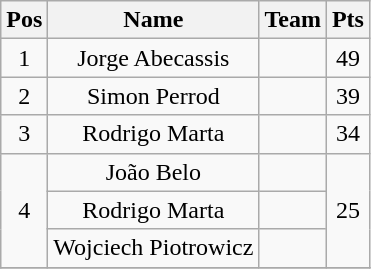<table class="wikitable" style="text-align:center">
<tr>
<th>Pos</th>
<th>Name</th>
<th>Team</th>
<th>Pts</th>
</tr>
<tr>
<td>1</td>
<td>Jorge Abecassis</td>
<td></td>
<td>49</td>
</tr>
<tr>
<td>2</td>
<td>Simon Perrod</td>
<td></td>
<td>39</td>
</tr>
<tr>
<td>3</td>
<td>Rodrigo Marta</td>
<td></td>
<td>34</td>
</tr>
<tr>
<td rowspan=3>4</td>
<td>João Belo</td>
<td></td>
<td rowspan=3>25</td>
</tr>
<tr>
<td>Rodrigo Marta</td>
<td></td>
</tr>
<tr>
<td>Wojciech Piotrowicz</td>
<td></td>
</tr>
<tr>
</tr>
</table>
